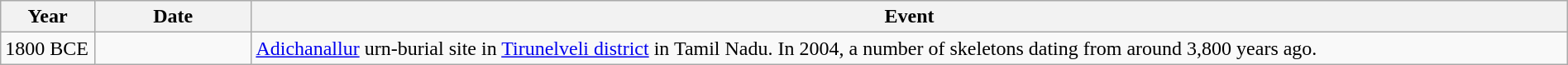<table class="wikitable" style="width:100%">
<tr>
<th style="width:6%">Year</th>
<th style="width:10%">Date</th>
<th>Event</th>
</tr>
<tr>
<td>1800 BCE</td>
<td></td>
<td><a href='#'>Adichanallur</a> urn-burial site in <a href='#'>Tirunelveli district</a> in Tamil Nadu. In 2004, a number of skeletons dating from around 3,800 years ago.</td>
</tr>
</table>
